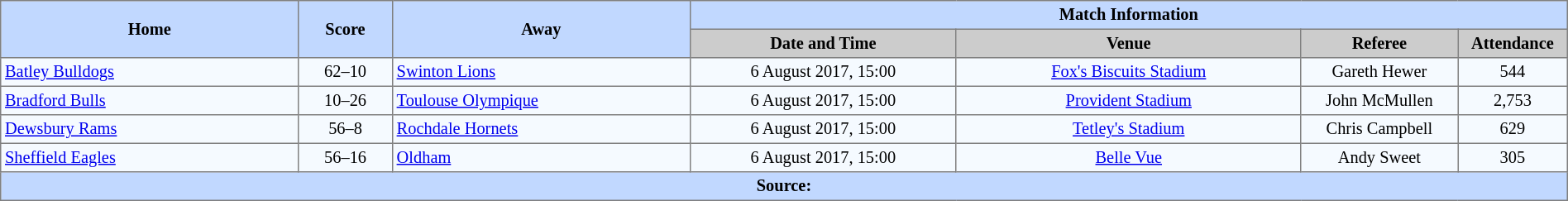<table border=1 style="border-collapse:collapse; font-size:85%; text-align:center;" cellpadding=3 cellspacing=0 width=100%>
<tr bgcolor=#C1D8FF>
<th rowspan=2 width=19%>Home</th>
<th rowspan=2 width=6%>Score</th>
<th rowspan=2 width=19%>Away</th>
<th colspan=6>Match Information</th>
</tr>
<tr bgcolor=#CCCCCC>
<th width=17%>Date and Time</th>
<th width=22%>Venue</th>
<th width=10%>Referee</th>
<th width=7%>Attendance</th>
</tr>
<tr bgcolor=#F5FAFF>
<td align=left> <a href='#'>Batley Bulldogs</a></td>
<td>62–10</td>
<td align=left> <a href='#'>Swinton Lions</a></td>
<td>6 August 2017, 15:00</td>
<td><a href='#'>Fox's Biscuits Stadium</a></td>
<td>Gareth Hewer</td>
<td>544</td>
</tr>
<tr bgcolor=#F5FAFF>
<td align=left> <a href='#'>Bradford Bulls</a></td>
<td>10–26</td>
<td align=left> <a href='#'>Toulouse Olympique</a></td>
<td>6 August 2017, 15:00</td>
<td><a href='#'>Provident Stadium</a></td>
<td>John McMullen</td>
<td>2,753</td>
</tr>
<tr bgcolor=#F5FAFF>
<td align=left> <a href='#'>Dewsbury Rams</a></td>
<td>56–8</td>
<td align=left> <a href='#'>Rochdale Hornets</a></td>
<td>6 August 2017, 15:00</td>
<td><a href='#'>Tetley's Stadium</a></td>
<td>Chris Campbell</td>
<td>629</td>
</tr>
<tr bgcolor=#F5FAFF>
<td align=left> <a href='#'>Sheffield Eagles</a></td>
<td>56–16</td>
<td align=left> <a href='#'>Oldham</a></td>
<td>6 August 2017, 15:00</td>
<td><a href='#'>Belle Vue</a></td>
<td>Andy Sweet</td>
<td>305</td>
</tr>
<tr style="background:#c1d8ff;">
<th colspan=12>Source:</th>
</tr>
</table>
